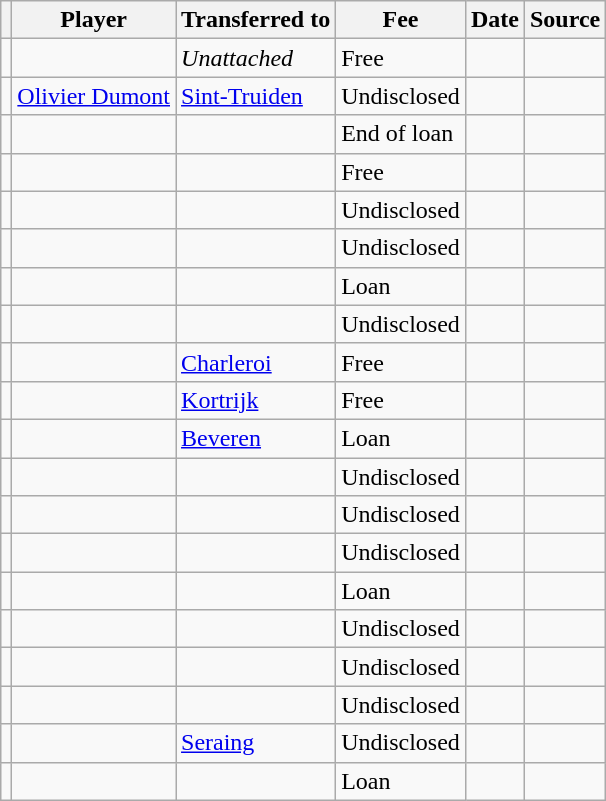<table class="wikitable plainrowheaders sortable">
<tr>
<th></th>
<th scope=col>Player</th>
<th>Transferred to</th>
<th !scope=col; style="width: 65px;">Fee</th>
<th scope=col>Date</th>
<th scope=col>Source</th>
</tr>
<tr>
<td align=center></td>
<td></td>
<td><em>Unattached</em></td>
<td>Free</td>
<td></td>
<td></td>
</tr>
<tr>
<td align=center></td>
<td><a href='#'>Olivier Dumont</a></td>
<td><a href='#'>Sint-Truiden</a></td>
<td>Undisclosed</td>
<td></td>
<td></td>
</tr>
<tr>
<td align=center></td>
<td></td>
<td></td>
<td>End of loan</td>
<td></td>
<td></td>
</tr>
<tr>
<td align=center></td>
<td></td>
<td></td>
<td>Free</td>
<td></td>
<td></td>
</tr>
<tr>
<td align=center></td>
<td></td>
<td></td>
<td>Undisclosed</td>
<td></td>
<td></td>
</tr>
<tr>
<td align=center></td>
<td></td>
<td></td>
<td>Undisclosed</td>
<td></td>
<td></td>
</tr>
<tr>
<td align=center></td>
<td></td>
<td></td>
<td>Loan</td>
<td></td>
<td></td>
</tr>
<tr>
<td align=center></td>
<td></td>
<td></td>
<td>Undisclosed</td>
<td></td>
<td></td>
</tr>
<tr>
<td align=center></td>
<td></td>
<td><a href='#'>Charleroi</a></td>
<td>Free</td>
<td></td>
<td></td>
</tr>
<tr>
<td align=center></td>
<td></td>
<td><a href='#'>Kortrijk</a></td>
<td>Free</td>
<td></td>
<td></td>
</tr>
<tr>
<td align=center></td>
<td></td>
<td><a href='#'>Beveren</a></td>
<td>Loan</td>
<td></td>
<td></td>
</tr>
<tr>
<td align=center></td>
<td></td>
<td></td>
<td>Undisclosed</td>
<td></td>
<td></td>
</tr>
<tr>
<td align=center></td>
<td></td>
<td></td>
<td>Undisclosed</td>
<td></td>
<td></td>
</tr>
<tr>
<td align=center></td>
<td></td>
<td></td>
<td>Undisclosed</td>
<td></td>
<td></td>
</tr>
<tr>
<td align=center></td>
<td></td>
<td></td>
<td>Loan</td>
<td></td>
<td></td>
</tr>
<tr>
<td align=center></td>
<td></td>
<td></td>
<td>Undisclosed</td>
<td></td>
<td></td>
</tr>
<tr>
<td align=center></td>
<td></td>
<td></td>
<td>Undisclosed</td>
<td></td>
<td></td>
</tr>
<tr>
<td align=center></td>
<td></td>
<td></td>
<td>Undisclosed</td>
<td></td>
<td></td>
</tr>
<tr>
<td align=center></td>
<td></td>
<td><a href='#'>Seraing</a></td>
<td>Undisclosed</td>
<td></td>
<td></td>
</tr>
<tr>
<td align=center></td>
<td></td>
<td></td>
<td>Loan</td>
<td></td>
<td></td>
</tr>
</table>
